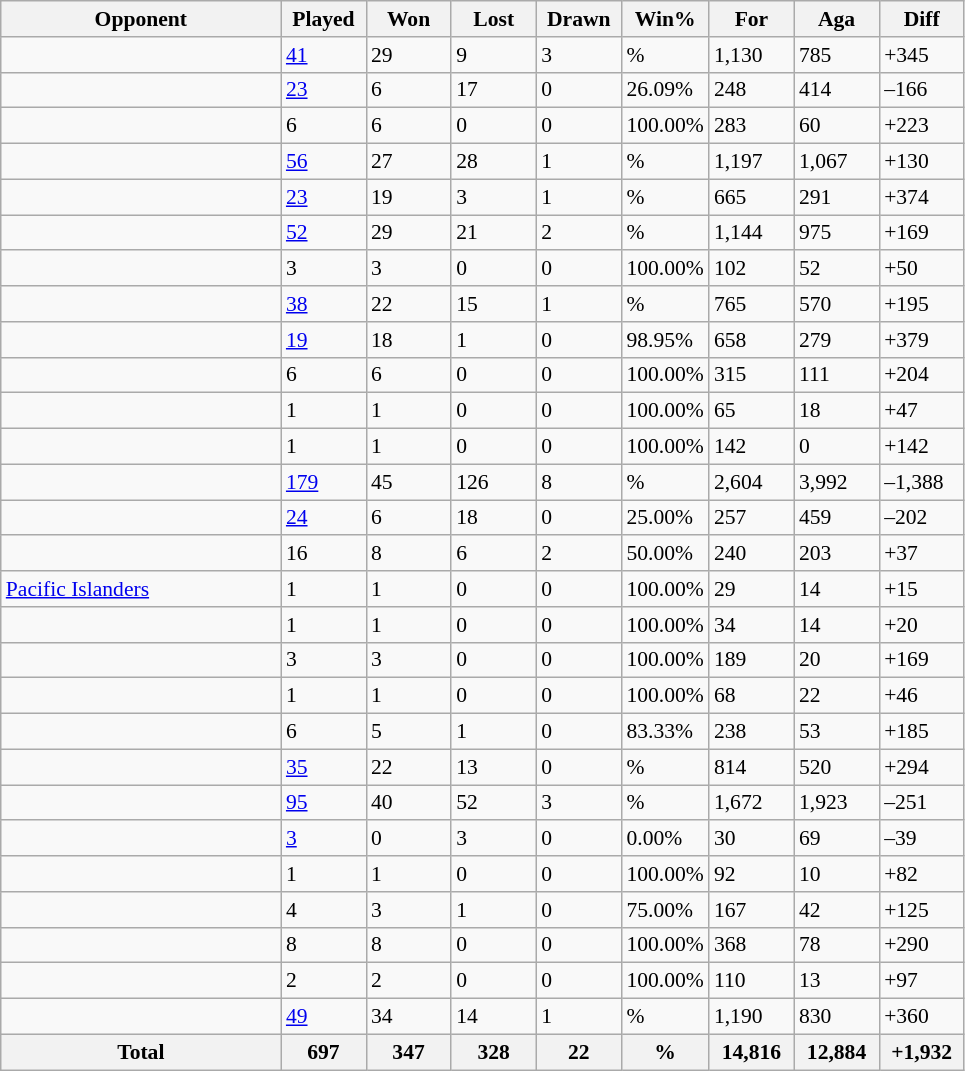<table class="wikitable sortable" style="font-size:90%">
<tr>
<th style="width:180px;">Opponent</th>
<th style="width:50px;">Played</th>
<th style="width:50px;">Won</th>
<th style="width:50px;">Lost</th>
<th style="width:50px;">Drawn</th>
<th style="width:50px;">Win%</th>
<th style="width:50px;">For</th>
<th style="width:50px;">Aga</th>
<th style="width:50px;">Diff</th>
</tr>
<tr>
<td></td>
<td><a href='#'>41</a></td>
<td>29</td>
<td>9</td>
<td>3</td>
<td>%</td>
<td>1,130</td>
<td>785</td>
<td>+345</td>
</tr>
<tr>
<td></td>
<td><a href='#'>23</a></td>
<td>6</td>
<td>17</td>
<td>0</td>
<td>26.09%</td>
<td>248</td>
<td>414</td>
<td>–166</td>
</tr>
<tr>
<td></td>
<td>6</td>
<td>6</td>
<td>0</td>
<td>0</td>
<td>100.00%</td>
<td>283</td>
<td>60</td>
<td>+223</td>
</tr>
<tr>
<td></td>
<td><a href='#'>56</a></td>
<td>27</td>
<td>28</td>
<td>1</td>
<td>%</td>
<td>1,197</td>
<td>1,067</td>
<td>+130</td>
</tr>
<tr>
<td></td>
<td><a href='#'>23</a></td>
<td>19</td>
<td>3</td>
<td>1</td>
<td>%</td>
<td>665</td>
<td>291</td>
<td>+374</td>
</tr>
<tr>
<td></td>
<td><a href='#'>52</a></td>
<td>29</td>
<td>21</td>
<td>2</td>
<td>%</td>
<td>1,144</td>
<td>975</td>
<td>+169</td>
</tr>
<tr>
<td></td>
<td>3</td>
<td>3</td>
<td>0</td>
<td>0</td>
<td>100.00%</td>
<td>102</td>
<td>52</td>
<td>+50</td>
</tr>
<tr>
<td></td>
<td><a href='#'>38</a></td>
<td>22</td>
<td>15</td>
<td>1</td>
<td>%</td>
<td>765</td>
<td>570</td>
<td>+195</td>
</tr>
<tr>
<td></td>
<td><a href='#'>19</a></td>
<td>18</td>
<td>1</td>
<td>0</td>
<td>98.95%</td>
<td>658</td>
<td>279</td>
<td>+379</td>
</tr>
<tr>
<td></td>
<td>6</td>
<td>6</td>
<td>0</td>
<td>0</td>
<td>100.00%</td>
<td>315</td>
<td>111</td>
<td>+204</td>
</tr>
<tr>
<td></td>
<td>1</td>
<td>1</td>
<td>0</td>
<td>0</td>
<td>100.00%</td>
<td>65</td>
<td>18</td>
<td>+47</td>
</tr>
<tr>
<td></td>
<td>1</td>
<td>1</td>
<td>0</td>
<td>0</td>
<td>100.00%</td>
<td>142</td>
<td>0</td>
<td>+142</td>
</tr>
<tr>
<td></td>
<td><a href='#'>179</a></td>
<td>45</td>
<td>126</td>
<td>8</td>
<td>%</td>
<td>2,604</td>
<td>3,992</td>
<td>–1,388</td>
</tr>
<tr>
<td></td>
<td><a href='#'>24</a></td>
<td>6</td>
<td>18</td>
<td>0</td>
<td>25.00%</td>
<td>257</td>
<td>459</td>
<td>–202</td>
</tr>
<tr>
<td></td>
<td>16</td>
<td>8</td>
<td>6</td>
<td>2</td>
<td>50.00%</td>
<td>240</td>
<td>203</td>
<td>+37</td>
</tr>
<tr>
<td> <a href='#'>Pacific Islanders</a></td>
<td>1</td>
<td>1</td>
<td>0</td>
<td>0</td>
<td>100.00%</td>
<td>29</td>
<td>14</td>
<td>+15</td>
</tr>
<tr>
<td></td>
<td>1</td>
<td>1</td>
<td>0</td>
<td>0</td>
<td>100.00%</td>
<td>34</td>
<td>14</td>
<td>+20</td>
</tr>
<tr>
<td></td>
<td>3</td>
<td>3</td>
<td>0</td>
<td>0</td>
<td>100.00%</td>
<td>189</td>
<td>20</td>
<td>+169</td>
</tr>
<tr>
<td></td>
<td>1</td>
<td>1</td>
<td>0</td>
<td>0</td>
<td>100.00%</td>
<td>68</td>
<td>22</td>
<td>+46</td>
</tr>
<tr>
<td></td>
<td>6</td>
<td>5</td>
<td>1</td>
<td>0</td>
<td>83.33%</td>
<td>238</td>
<td>53</td>
<td>+185</td>
</tr>
<tr>
<td></td>
<td><a href='#'>35</a></td>
<td>22</td>
<td>13</td>
<td>0</td>
<td>%</td>
<td>814</td>
<td>520</td>
<td>+294</td>
</tr>
<tr>
<td></td>
<td><a href='#'>95</a></td>
<td>40</td>
<td>52</td>
<td>3</td>
<td>%</td>
<td>1,672</td>
<td>1,923</td>
<td>–251</td>
</tr>
<tr>
<td></td>
<td><a href='#'>3</a></td>
<td>0</td>
<td>3</td>
<td>0</td>
<td>0.00%</td>
<td>30</td>
<td>69</td>
<td>–39</td>
</tr>
<tr>
<td></td>
<td>1</td>
<td>1</td>
<td>0</td>
<td>0</td>
<td>100.00%</td>
<td>92</td>
<td>10</td>
<td>+82</td>
</tr>
<tr>
<td></td>
<td>4</td>
<td>3</td>
<td>1</td>
<td>0</td>
<td>75.00%</td>
<td>167</td>
<td>42</td>
<td>+125</td>
</tr>
<tr>
<td></td>
<td>8</td>
<td>8</td>
<td>0</td>
<td>0</td>
<td>100.00%</td>
<td>368</td>
<td>78</td>
<td>+290</td>
</tr>
<tr>
<td></td>
<td>2</td>
<td>2</td>
<td>0</td>
<td>0</td>
<td>100.00%</td>
<td>110</td>
<td>13</td>
<td>+97</td>
</tr>
<tr>
<td></td>
<td><a href='#'>49</a></td>
<td>34</td>
<td>14</td>
<td>1</td>
<td>%</td>
<td>1,190</td>
<td>830</td>
<td>+360</td>
</tr>
<tr class="sortbottom">
<th>Total</th>
<th>697</th>
<th>347</th>
<th>328</th>
<th>22</th>
<th>%</th>
<th>14,816</th>
<th>12,884</th>
<th>+1,932</th>
</tr>
</table>
